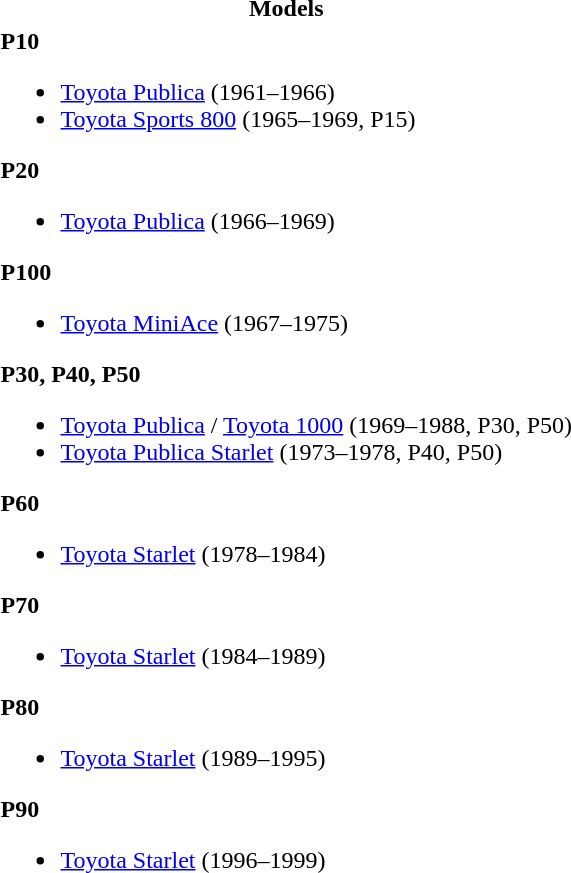<table>
<tr>
<th>Models</th>
</tr>
<tr>
<td><strong>P10</strong><br><ul><li><a href='#'>Toyota Publica</a> (1961–1966)</li><li><a href='#'>Toyota Sports 800</a> (1965–1969, P15)</li></ul><strong>P20</strong><ul><li><a href='#'>Toyota Publica</a> (1966–1969)</li></ul><strong>P100</strong><ul><li><a href='#'>Toyota MiniAce</a> (1967–1975)</li></ul><strong>P30, P40, P50</strong><ul><li><a href='#'>Toyota Publica</a> / <a href='#'>Toyota 1000</a> (1969–1988, P30, P50)</li><li><a href='#'>Toyota Publica Starlet</a> (1973–1978, P40, P50)</li></ul><strong>P60</strong><ul><li><a href='#'>Toyota Starlet</a> (1978–1984)</li></ul><strong>P70</strong><ul><li><a href='#'>Toyota Starlet</a> (1984–1989)</li></ul><strong>P80</strong><ul><li><a href='#'>Toyota Starlet</a> (1989–1995)</li></ul><strong>P90</strong><ul><li><a href='#'>Toyota Starlet</a> (1996–1999)</li></ul></td>
</tr>
</table>
